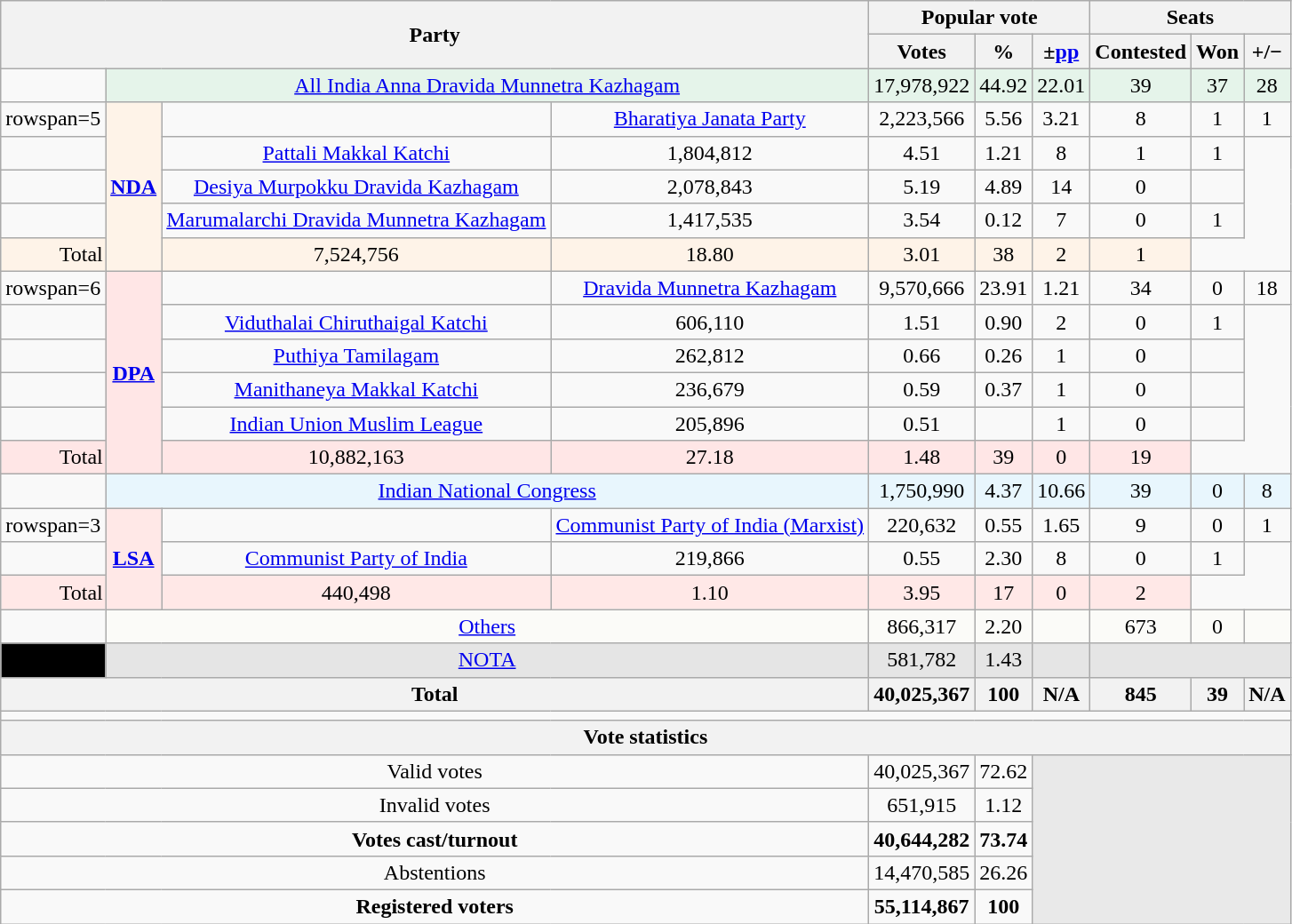<table class="wikitable sortable" style="text-align:center;">
<tr>
<th colspan=4 rowspan=2>Party</th>
<th colspan=3>Popular vote</th>
<th colspan=3>Seats</th>
</tr>
<tr>
<th>Votes</th>
<th>%</th>
<th>±<a href='#'>pp</a></th>
<th>Contested</th>
<th>Won</th>
<th><strong>+/−</strong></th>
</tr>
<tr>
<td></td>
<td colspan=3 style="background:#E5F4EA"><a href='#'>All India Anna Dravida Munnetra Kazhagam</a></td>
<td style="background:#E5F4EA">17,978,922</td>
<td style="background:#E5F4EA">44.92</td>
<td style="background:#E5F4EA"> 22.01</td>
<td style="background:#E5F4EA">39</td>
<td style="background:#E5F4EA">37</td>
<td style="background:#E5F4EA"> 28</td>
</tr>
<tr>
<td>rowspan=5 </td>
<th rowspan=5 style="background:#FEF3E8"><a href='#'>NDA</a></th>
<td></td>
<td><a href='#'>Bharatiya Janata Party</a></td>
<td>2,223,566</td>
<td>5.56</td>
<td> 3.21</td>
<td>8</td>
<td>1</td>
<td> 1</td>
</tr>
<tr>
<td></td>
<td><a href='#'>Pattali Makkal Katchi</a></td>
<td>1,804,812</td>
<td>4.51</td>
<td> 1.21</td>
<td>8</td>
<td>1</td>
<td> 1</td>
</tr>
<tr>
<td></td>
<td><a href='#'>Desiya Murpokku Dravida Kazhagam</a></td>
<td>2,078,843</td>
<td>5.19</td>
<td> 4.89</td>
<td>14</td>
<td>0</td>
<td></td>
</tr>
<tr>
<td></td>
<td><a href='#'>Marumalarchi Dravida Munnetra Kazhagam</a></td>
<td>1,417,535</td>
<td>3.54</td>
<td> 0.12</td>
<td>7</td>
<td>0</td>
<td> 1</td>
</tr>
<tr>
<td colspan=2 style="background:#FEF3E8">Total</td>
<td style="background:#FEF3E8">7,524,756</td>
<td style="background:#FEF3E8">18.80</td>
<td style="background:#FEF3E8"> 3.01</td>
<td style="background:#FEF3E8">38</td>
<td style="background:#FEF3E8">2</td>
<td style="background:#FEF3E8"> 1</td>
</tr>
<tr>
<td>rowspan=6 </td>
<th rowspan=6 style="background:#FFE6E6"><a href='#'>DPA</a></th>
<td></td>
<td><a href='#'>Dravida Munnetra Kazhagam</a></td>
<td>9,570,666</td>
<td>23.91</td>
<td> 1.21</td>
<td>34</td>
<td>0</td>
<td> 18</td>
</tr>
<tr>
<td></td>
<td><a href='#'>Viduthalai Chiruthaigal Katchi</a></td>
<td>606,110</td>
<td>1.51</td>
<td> 0.90</td>
<td>2</td>
<td>0</td>
<td> 1</td>
</tr>
<tr>
<td></td>
<td><a href='#'>Puthiya Tamilagam</a></td>
<td>262,812</td>
<td>0.66</td>
<td> 0.26</td>
<td>1</td>
<td>0</td>
<td></td>
</tr>
<tr>
<td></td>
<td><a href='#'>Manithaneya Makkal Katchi</a></td>
<td>236,679</td>
<td>0.59</td>
<td> 0.37</td>
<td>1</td>
<td>0</td>
<td></td>
</tr>
<tr>
<td></td>
<td><a href='#'>Indian Union Muslim League</a></td>
<td>205,896</td>
<td>0.51</td>
<td></td>
<td>1</td>
<td>0</td>
<td></td>
</tr>
<tr>
<td colspan=2 style="background:#FFE6E6">Total</td>
<td style="background:#FFE6E6">10,882,163</td>
<td style="background:#FFE6E6">27.18</td>
<td style="background:#FFE6E6"> 1.48</td>
<td style="background:#FFE6E6">39</td>
<td style="background:#FFE6E6">0</td>
<td style="background:#FFE6E6"> 19</td>
</tr>
<tr>
<td></td>
<td colspan=3 style="background:#E8F6FD"><a href='#'>Indian National Congress</a></td>
<td style="background:#E8F6FD">1,750,990</td>
<td style="background:#E8F6FD">4.37</td>
<td style="background:#E8F6FD"> 10.66</td>
<td style="background:#E8F6FD">39</td>
<td style="background:#E8F6FD">0</td>
<td style="background:#E8F6FD"> 8</td>
</tr>
<tr>
<td>rowspan=3 </td>
<th rowspan=3 style="background:#FFE8E7"><a href='#'>LSA</a></th>
<td></td>
<td><a href='#'>Communist Party of India (Marxist)</a></td>
<td>220,632</td>
<td>0.55</td>
<td> 1.65</td>
<td>9</td>
<td>0</td>
<td> 1</td>
</tr>
<tr>
<td></td>
<td><a href='#'>Communist Party of India</a></td>
<td>219,866</td>
<td>0.55</td>
<td> 2.30</td>
<td>8</td>
<td>0</td>
<td> 1</td>
</tr>
<tr>
<td colspan=2 style="background:#FFE8E7">Total</td>
<td style="background:#FFE8E7">440,498</td>
<td style="background:#FFE8E7">1.10</td>
<td style="background:#FFE8E7"> 3.95</td>
<td style="background:#FFE8E7">17</td>
<td style="background:#FFE8E7">0</td>
<td style="background:#FFE8E7"> 2</td>
</tr>
<tr>
<td></td>
<td colspan=3 style="background:#FBFBF8"><a href='#'>Others</a></td>
<td style="background:#FBFBF8">866,317</td>
<td style="background:#FBFBF8">2.20</td>
<td style="background:#FBFBF8"></td>
<td style="background:#FBFBF8">673</td>
<td style="background:#FBFBF8">0</td>
<td style="background:#FBFBF8"></td>
</tr>
<tr>
<td bgcolor="black"></td>
<td colspan=3 style="background:#E5E5E5"><a href='#'>NOTA</a></td>
<td style="background:#E5E5E5">581,782</td>
<td style="background:#E5E5E5">1.43</td>
<td style="background:#E5E5E5"></td>
<th colspan=3 style="background-color:#E5E5E5"></th>
</tr>
<tr>
<th colspan=4>Total</th>
<th>40,025,367</th>
<th>100</th>
<th>N/A</th>
<th>845</th>
<th>39</th>
<th>N/A</th>
</tr>
<tr>
<td colspan=10></td>
</tr>
<tr>
<th colspan=10>Vote statistics</th>
</tr>
<tr>
<td colspan=4>Valid votes</td>
<td>40,025,367</td>
<td>72.62</td>
<th colspan=4 rowspan=5 style="background-color:#E9E9E9"></th>
</tr>
<tr>
<td colspan=4>Invalid votes</td>
<td>651,915</td>
<td>1.12</td>
</tr>
<tr>
<td colspan=4><strong>Votes cast/turnout</strong></td>
<td><strong>40,644,282</strong></td>
<td><strong>73.74</strong></td>
</tr>
<tr>
<td colspan=4>Abstentions</td>
<td>14,470,585</td>
<td>26.26</td>
</tr>
<tr>
<td colspan=4><strong>Registered voters</strong></td>
<td><strong>55,114,867</strong></td>
<td><strong>100</strong></td>
</tr>
</table>
